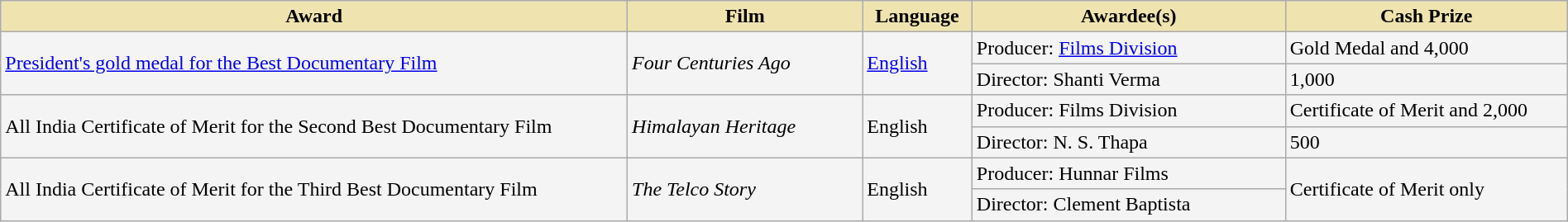<table class="wikitable sortable" style="width:100%">
<tr>
<th style="background-color:#EFE4B0;width:40%;">Award</th>
<th style="background-color:#EFE4B0;width:15%;">Film</th>
<th style="background-color:#EFE4B0;width:7%;">Language</th>
<th style="background-color:#EFE4B0;width:20%;">Awardee(s)</th>
<th style="background-color:#EFE4B0;width:18%;">Cash Prize</th>
</tr>
<tr style="background-color:#F4F4F4">
<td rowspan="2"><a href='#'>President's gold medal for the Best Documentary Film</a></td>
<td rowspan="2"><em>Four Centuries Ago</em></td>
<td rowspan="2"><a href='#'>English</a></td>
<td>Producer: <a href='#'>Films Division</a></td>
<td>Gold Medal and 4,000</td>
</tr>
<tr style="background-color:#F4F4F4">
<td>Director: Shanti Verma</td>
<td>1,000</td>
</tr>
<tr style="background-color:#F4F4F4">
<td rowspan="2">All India Certificate of Merit for the Second Best Documentary Film</td>
<td rowspan="2"><em>Himalayan Heritage</em></td>
<td rowspan="2">English</td>
<td>Producer: Films Division</td>
<td>Certificate of Merit and 2,000</td>
</tr>
<tr style="background-color:#F4F4F4">
<td>Director: N. S. Thapa</td>
<td>500</td>
</tr>
<tr style="background-color:#F4F4F4">
<td rowspan="2">All India Certificate of Merit for the Third Best Documentary Film</td>
<td rowspan="2"><em>The Telco Story</em></td>
<td rowspan="2">English</td>
<td>Producer: Hunnar Films</td>
<td rowspan="2">Certificate of Merit only</td>
</tr>
<tr style="background-color:#F4F4F4">
<td>Director: Clement Baptista</td>
</tr>
</table>
